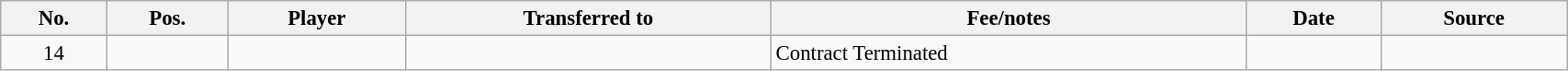<table class="wikitable sortable" style="width:90%; text-align:center; font-size:95%; text-align:left;">
<tr>
<th>No.</th>
<th>Pos.</th>
<th>Player</th>
<th>Transferred to</th>
<th>Fee/notes</th>
<th>Date</th>
<th>Source</th>
</tr>
<tr>
<td align="center">14</td>
<td align="center"></td>
<td></td>
<td></td>
<td>Contract Terminated</td>
<td></td>
<td></td>
</tr>
</table>
